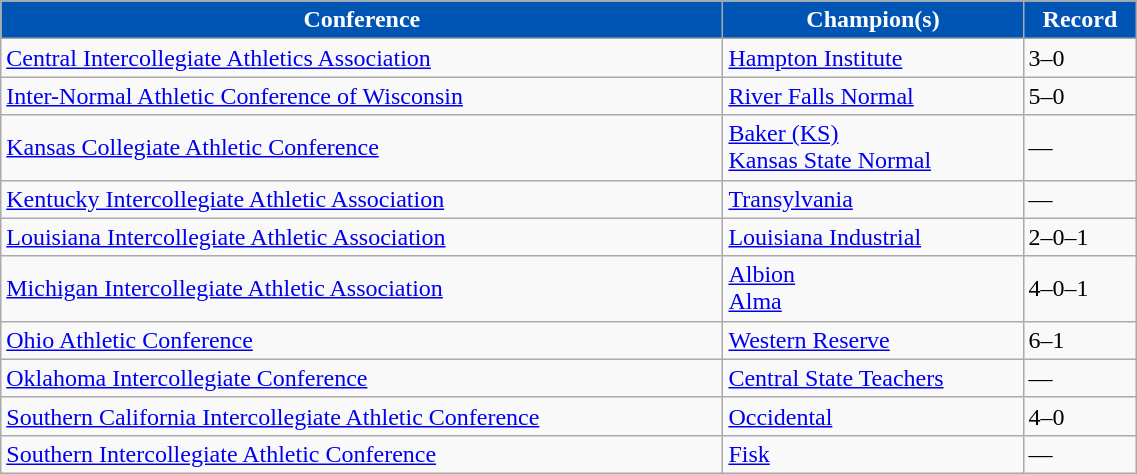<table class="wikitable" width="60%">
<tr>
<th style="background:#0054B3; color:#FFFFFF;">Conference</th>
<th style="background:#0054B3; color:#FFFFFF;">Champion(s)</th>
<th style="background:#0054B3; color:#FFFFFF;">Record</th>
</tr>
<tr align="left">
<td><a href='#'>Central Intercollegiate Athletics Association</a></td>
<td><a href='#'>Hampton Institute</a></td>
<td>3–0</td>
</tr>
<tr align="left">
<td><a href='#'>Inter-Normal Athletic Conference of Wisconsin</a></td>
<td><a href='#'>River Falls Normal</a></td>
<td>5–0</td>
</tr>
<tr align="left">
<td><a href='#'>Kansas Collegiate Athletic Conference</a></td>
<td><a href='#'>Baker (KS)</a><br><a href='#'>Kansas State Normal</a></td>
<td>—</td>
</tr>
<tr align="left">
<td><a href='#'>Kentucky Intercollegiate Athletic Association</a></td>
<td><a href='#'>Transylvania</a></td>
<td>—</td>
</tr>
<tr align="left">
<td><a href='#'>Louisiana Intercollegiate Athletic Association</a></td>
<td><a href='#'>Louisiana Industrial</a></td>
<td>2–0–1</td>
</tr>
<tr align="left">
<td><a href='#'>Michigan Intercollegiate Athletic Association</a></td>
<td><a href='#'>Albion</a><br><a href='#'>Alma</a></td>
<td>4–0–1</td>
</tr>
<tr align="left">
<td><a href='#'>Ohio Athletic Conference</a></td>
<td><a href='#'>Western Reserve</a></td>
<td>6–1</td>
</tr>
<tr align="left">
<td><a href='#'>Oklahoma Intercollegiate Conference</a></td>
<td><a href='#'>Central State Teachers</a></td>
<td>—</td>
</tr>
<tr align="left">
<td><a href='#'>Southern California Intercollegiate Athletic Conference</a></td>
<td><a href='#'>Occidental</a></td>
<td>4–0</td>
</tr>
<tr align="left">
<td><a href='#'>Southern Intercollegiate Athletic Conference</a></td>
<td><a href='#'>Fisk</a></td>
<td>—</td>
</tr>
</table>
